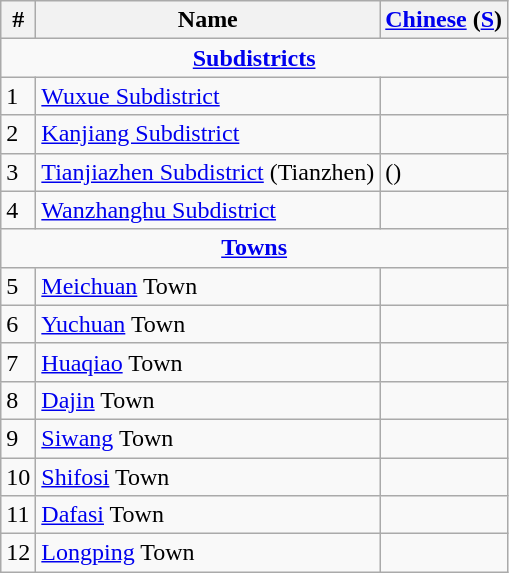<table class="wikitable sortable">
<tr>
<th>#</th>
<th>Name</th>
<th><a href='#'>Chinese</a> (<a href='#'>S</a>)</th>
</tr>
<tr>
<td style="text-align:center;" colspan="7"><strong><a href='#'>Subdistricts</a></strong></td>
</tr>
<tr>
<td>1</td>
<td><a href='#'>Wuxue Subdistrict</a></td>
<td></td>
</tr>
<tr>
<td>2</td>
<td><a href='#'>Kanjiang Subdistrict</a></td>
<td></td>
</tr>
<tr>
<td>3</td>
<td><a href='#'>Tianjiazhen Subdistrict</a> (Tianzhen)</td>
<td> ()</td>
</tr>
<tr>
<td>4</td>
<td><a href='#'>Wanzhanghu Subdistrict</a></td>
<td></td>
</tr>
<tr>
<td style="text-align:center;" colspan="7"><strong><a href='#'>Towns</a></strong></td>
</tr>
<tr>
<td>5</td>
<td><a href='#'>Meichuan</a> Town</td>
<td></td>
</tr>
<tr>
<td>6</td>
<td><a href='#'>Yuchuan</a> Town</td>
<td></td>
</tr>
<tr>
<td>7</td>
<td><a href='#'>Huaqiao</a> Town</td>
<td></td>
</tr>
<tr>
<td>8</td>
<td><a href='#'>Dajin</a> Town</td>
<td></td>
</tr>
<tr>
<td>9</td>
<td><a href='#'>Siwang</a> Town</td>
<td></td>
</tr>
<tr>
<td>10</td>
<td><a href='#'>Shifosi</a> Town</td>
<td></td>
</tr>
<tr>
<td>11</td>
<td><a href='#'>Dafasi</a> Town</td>
<td></td>
</tr>
<tr>
<td>12</td>
<td><a href='#'>Longping</a> Town</td>
<td></td>
</tr>
</table>
